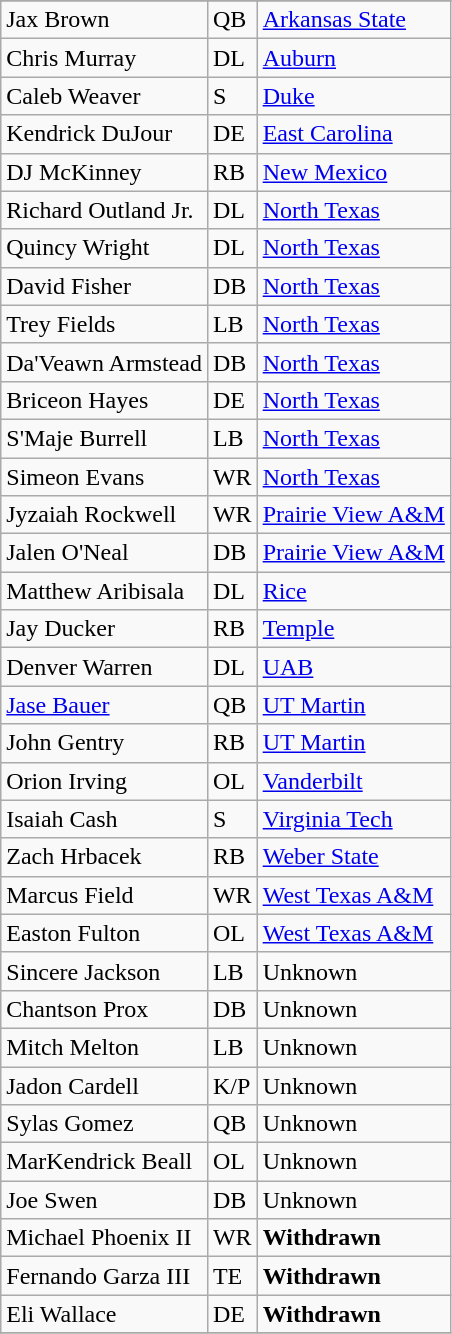<table class="wikitable sortable">
<tr>
</tr>
<tr>
<td>Jax Brown</td>
<td>QB</td>
<td><a href='#'>Arkansas State</a></td>
</tr>
<tr>
<td>Chris Murray</td>
<td>DL</td>
<td><a href='#'>Auburn</a></td>
</tr>
<tr>
<td>Caleb Weaver</td>
<td>S</td>
<td><a href='#'>Duke</a></td>
</tr>
<tr>
<td>Kendrick DuJour</td>
<td>DE</td>
<td><a href='#'>East Carolina</a></td>
</tr>
<tr>
<td>DJ McKinney</td>
<td>RB</td>
<td><a href='#'>New Mexico</a></td>
</tr>
<tr>
<td>Richard Outland Jr.</td>
<td>DL</td>
<td><a href='#'>North Texas</a></td>
</tr>
<tr>
<td>Quincy Wright</td>
<td>DL</td>
<td><a href='#'>North Texas</a></td>
</tr>
<tr>
<td>David Fisher</td>
<td>DB</td>
<td><a href='#'>North Texas</a></td>
</tr>
<tr>
<td>Trey Fields</td>
<td>LB</td>
<td><a href='#'>North Texas</a></td>
</tr>
<tr>
<td>Da'Veawn Armstead</td>
<td>DB</td>
<td><a href='#'>North Texas</a></td>
</tr>
<tr>
<td>Briceon Hayes</td>
<td>DE</td>
<td><a href='#'>North Texas</a></td>
</tr>
<tr>
<td>S'Maje Burrell</td>
<td>LB</td>
<td><a href='#'>North Texas</a></td>
</tr>
<tr>
<td>Simeon Evans</td>
<td>WR</td>
<td><a href='#'>North Texas</a></td>
</tr>
<tr>
<td>Jyzaiah Rockwell</td>
<td>WR</td>
<td><a href='#'>Prairie View A&M</a></td>
</tr>
<tr>
<td>Jalen O'Neal</td>
<td>DB</td>
<td><a href='#'>Prairie View A&M</a></td>
</tr>
<tr>
<td>Matthew Aribisala</td>
<td>DL</td>
<td><a href='#'>Rice</a></td>
</tr>
<tr>
<td>Jay Ducker</td>
<td>RB</td>
<td><a href='#'>Temple</a></td>
</tr>
<tr>
<td>Denver Warren</td>
<td>DL</td>
<td><a href='#'>UAB</a></td>
</tr>
<tr>
<td><a href='#'>Jase Bauer</a></td>
<td>QB</td>
<td><a href='#'>UT Martin</a></td>
</tr>
<tr>
<td>John Gentry</td>
<td>RB</td>
<td><a href='#'>UT Martin</a></td>
</tr>
<tr>
<td>Orion Irving</td>
<td>OL</td>
<td><a href='#'>Vanderbilt</a></td>
</tr>
<tr>
<td>Isaiah Cash</td>
<td>S</td>
<td><a href='#'>Virginia Tech</a></td>
</tr>
<tr>
<td>Zach Hrbacek</td>
<td>RB</td>
<td><a href='#'>Weber State</a></td>
</tr>
<tr>
<td>Marcus Field</td>
<td>WR</td>
<td><a href='#'>West Texas A&M</a></td>
</tr>
<tr>
<td>Easton Fulton</td>
<td>OL</td>
<td><a href='#'>West Texas A&M</a></td>
</tr>
<tr>
<td>Sincere Jackson</td>
<td>LB</td>
<td>Unknown</td>
</tr>
<tr>
<td>Chantson Prox</td>
<td>DB</td>
<td>Unknown</td>
</tr>
<tr>
<td>Mitch Melton</td>
<td>LB</td>
<td>Unknown</td>
</tr>
<tr>
<td>Jadon Cardell</td>
<td>K/P</td>
<td>Unknown</td>
</tr>
<tr>
<td>Sylas Gomez</td>
<td>QB</td>
<td>Unknown</td>
</tr>
<tr>
<td>MarKendrick Beall</td>
<td>OL</td>
<td>Unknown</td>
</tr>
<tr>
<td>Joe Swen</td>
<td>DB</td>
<td>Unknown</td>
</tr>
<tr>
<td>Michael Phoenix II</td>
<td>WR</td>
<td><strong>Withdrawn</strong></td>
</tr>
<tr>
<td>Fernando Garza III</td>
<td>TE</td>
<td><strong>Withdrawn</strong></td>
</tr>
<tr>
<td>Eli Wallace</td>
<td>DE</td>
<td><strong>Withdrawn</strong></td>
</tr>
<tr>
</tr>
</table>
